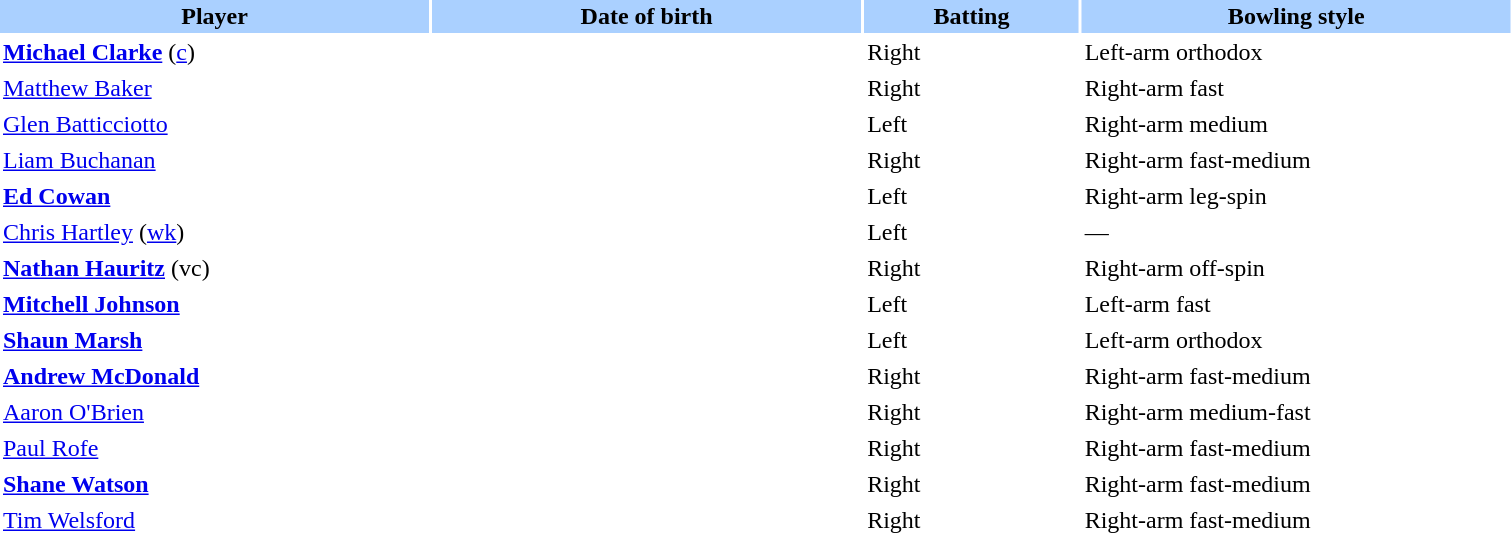<table class="sortable" style="width:80%;" border="0" cellspacing="2" cellpadding="2">
<tr style="background:#aad0ff;">
<th width=20%>Player</th>
<th width=20%>Date of birth</th>
<th width=10%>Batting</th>
<th width=20%>Bowling style</th>
</tr>
<tr>
<td><strong><a href='#'>Michael Clarke</a></strong> (<a href='#'>c</a>)</td>
<td></td>
<td>Right</td>
<td>Left-arm orthodox</td>
</tr>
<tr>
<td><a href='#'>Matthew Baker</a></td>
<td></td>
<td>Right</td>
<td>Right-arm fast</td>
</tr>
<tr>
<td><a href='#'>Glen Batticciotto</a></td>
<td></td>
<td>Left</td>
<td>Right-arm medium</td>
</tr>
<tr>
<td><a href='#'>Liam Buchanan</a></td>
<td></td>
<td>Right</td>
<td>Right-arm fast-medium</td>
</tr>
<tr>
<td><strong><a href='#'>Ed Cowan</a></strong></td>
<td></td>
<td>Left</td>
<td>Right-arm leg-spin</td>
</tr>
<tr>
<td><a href='#'>Chris Hartley</a> (<a href='#'>wk</a>)</td>
<td></td>
<td>Left</td>
<td>—</td>
</tr>
<tr>
<td><strong><a href='#'>Nathan Hauritz</a></strong> (vc)</td>
<td></td>
<td>Right</td>
<td>Right-arm off-spin</td>
</tr>
<tr>
<td><strong><a href='#'>Mitchell Johnson</a></strong></td>
<td></td>
<td>Left</td>
<td>Left-arm fast</td>
</tr>
<tr>
<td><strong><a href='#'>Shaun Marsh</a></strong></td>
<td></td>
<td>Left</td>
<td>Left-arm orthodox</td>
</tr>
<tr>
<td><strong><a href='#'>Andrew McDonald</a></strong></td>
<td></td>
<td>Right</td>
<td>Right-arm fast-medium</td>
</tr>
<tr>
<td><a href='#'>Aaron O'Brien</a></td>
<td></td>
<td>Right</td>
<td>Right-arm medium-fast</td>
</tr>
<tr>
<td><a href='#'>Paul Rofe</a></td>
<td></td>
<td>Right</td>
<td>Right-arm fast-medium</td>
</tr>
<tr>
<td><strong><a href='#'>Shane Watson</a></strong></td>
<td></td>
<td>Right</td>
<td>Right-arm fast-medium</td>
</tr>
<tr>
<td><a href='#'>Tim Welsford</a></td>
<td></td>
<td>Right</td>
<td>Right-arm fast-medium</td>
</tr>
</table>
